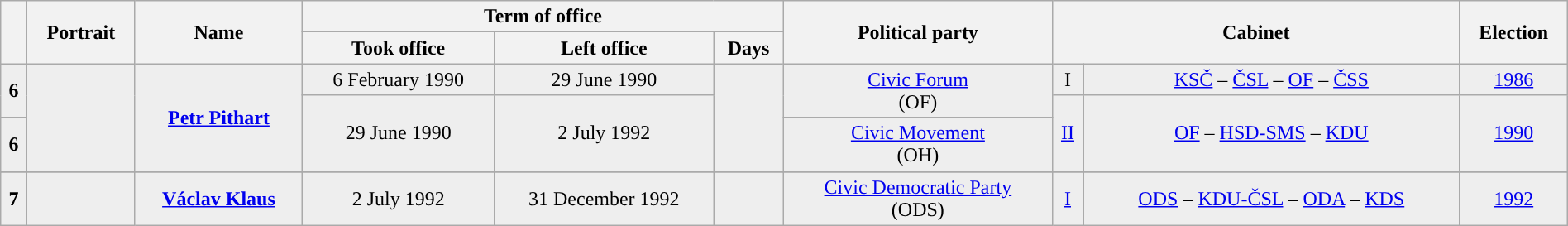<table class="wikitable" border="1px #AAAAFF solid" style="text-align:center; width:100%">
<tr>
<th rowspan=2></th>
<th width=80 rowspan=2>Portrait</th>
<th rowspan=2>Name<br></th>
<th colspan=3>Term of office</th>
<th rowspan=2>Political party</th>
<th rowspan=2 colspan=2>Cabinet</th>
<th rowspan=2>Election</th>
</tr>
<tr>
<th>Took office</th>
<th>Left office</th>
<th>Days</th>
</tr>
<tr style="background:#EEEEEE">
<td rowspan=2 style="background:"><strong>6</strong></td>
<td rowspan=3></td>
<td rowspan=3><strong><a href='#'>Petr Pithart</a></strong><br></td>
<td>6 February 1990</td>
<td>29 June 1990</td>
<td rowspan=3></td>
<td rowspan=2><a href='#'>Civic Forum</a><br>(OF)</td>
<td>I</td>
<td><a href='#'>KSČ</a> – <a href='#'>ČSL</a> – <a href='#'>OF</a> – <a href='#'>ČSS</a></td>
<td><a href='#'>1986</a></td>
</tr>
<tr style="background:#EEEEEE">
<td rowspan=2>29 June 1990</td>
<td rowspan=2>2 July 1992</td>
<td rowspan=2><a href='#'>II</a></td>
<td rowspan=2><a href='#'>OF</a> – <a href='#'>HSD-SMS</a> – <a href='#'>KDU</a><br></td>
<td rowspan=2><a href='#'>1990</a></td>
</tr>
<tr style="background:#EEEEEE">
<td style="background:"><strong>6</strong></td>
<td><a href='#'>Civic Movement</a><br>(OH)</td>
</tr>
<tr>
</tr>
<tr style="background:#EEEEEE">
<td rowspan=2 style="background:"><strong>7</strong></td>
<td rowspan=2></td>
<td rowspan=2><strong><a href='#'>Václav Klaus</a></strong><br></td>
<td>2 July 1992</td>
<td>31 December 1992</td>
<td rowspan=2></td>
<td rowspan=2><a href='#'>Civic Democratic Party</a><br>(ODS)</td>
<td><a href='#'>I</a></td>
<td><a href='#'>ODS</a> – <a href='#'>KDU-ČSL</a> – <a href='#'>ODA</a> – <a href='#'>KDS</a></td>
<td><a href='#'>1992</a></td>
</tr>
</table>
